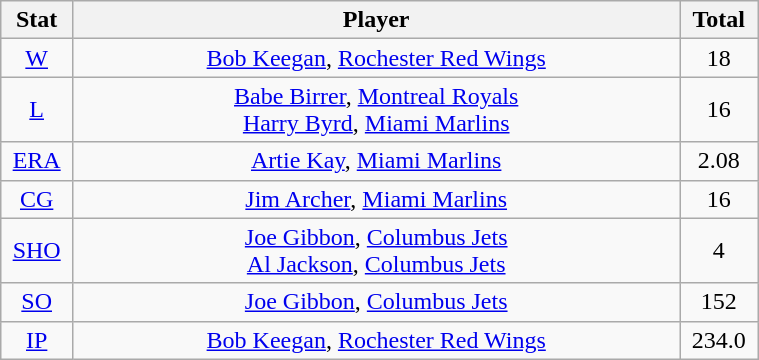<table class="wikitable" width="40%" style="text-align:center;">
<tr>
<th width="5%">Stat</th>
<th width="60%">Player</th>
<th width="5%">Total</th>
</tr>
<tr>
<td><a href='#'>W</a></td>
<td><a href='#'>Bob Keegan</a>, <a href='#'>Rochester Red Wings</a></td>
<td>18</td>
</tr>
<tr>
<td><a href='#'>L</a></td>
<td><a href='#'>Babe Birrer</a>, <a href='#'>Montreal Royals</a> <br> <a href='#'>Harry Byrd</a>, <a href='#'>Miami Marlins</a></td>
<td>16</td>
</tr>
<tr>
<td><a href='#'>ERA</a></td>
<td><a href='#'>Artie Kay</a>, <a href='#'>Miami Marlins</a></td>
<td>2.08</td>
</tr>
<tr>
<td><a href='#'>CG</a></td>
<td><a href='#'>Jim Archer</a>, <a href='#'>Miami Marlins</a></td>
<td>16</td>
</tr>
<tr>
<td><a href='#'>SHO</a></td>
<td><a href='#'>Joe Gibbon</a>, <a href='#'>Columbus Jets</a> <br> <a href='#'>Al Jackson</a>, <a href='#'>Columbus Jets</a></td>
<td>4</td>
</tr>
<tr>
<td><a href='#'>SO</a></td>
<td><a href='#'>Joe Gibbon</a>, <a href='#'>Columbus Jets</a></td>
<td>152</td>
</tr>
<tr>
<td><a href='#'>IP</a></td>
<td><a href='#'>Bob Keegan</a>, <a href='#'>Rochester Red Wings</a></td>
<td>234.0</td>
</tr>
</table>
